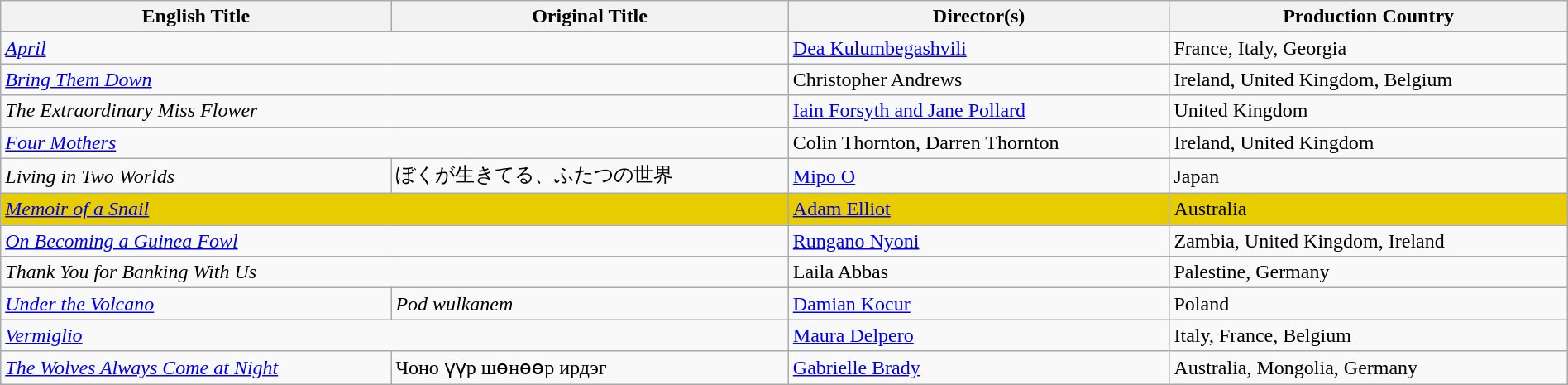<table class="wikitable" style="width:100%; margin-bottom:4px">
<tr>
<th>English Title</th>
<th>Original Title</th>
<th>Director(s)</th>
<th>Production Country</th>
</tr>
<tr>
<td colspan="2"><em><a href='#'>April</a></em></td>
<td><a href='#'>Dea Kulumbegashvili</a></td>
<td>France, Italy, Georgia</td>
</tr>
<tr>
<td colspan="2"><em><a href='#'>Bring Them Down</a></em></td>
<td>Christopher Andrews</td>
<td>Ireland, United Kingdom, Belgium</td>
</tr>
<tr>
<td colspan="2"><em>The Extraordinary Miss Flower</em></td>
<td><a href='#'>Iain Forsyth and Jane Pollard</a></td>
<td>United Kingdom</td>
</tr>
<tr>
<td colspan="2"><em><a href='#'>Four Mothers</a></em></td>
<td>Colin Thornton, Darren Thornton</td>
<td>Ireland, United Kingdom</td>
</tr>
<tr>
<td><em>Living in Two Worlds</em></td>
<td>ぼくが生きてる、ふたつの世界</td>
<td><a href='#'>Mipo O</a></td>
<td>Japan</td>
</tr>
<tr style="background:#E7CD00;">
<td colspan="2"><em><a href='#'>Memoir of a Snail</a></em></td>
<td><a href='#'>Adam Elliot</a></td>
<td>Australia</td>
</tr>
<tr>
<td colspan="2"><em><a href='#'>On Becoming a Guinea Fowl</a></em></td>
<td><a href='#'>Rungano Nyoni</a></td>
<td>Zambia, United Kingdom, Ireland</td>
</tr>
<tr>
<td colspan="2"><em>Thank You for Banking With Us</em></td>
<td>Laila Abbas</td>
<td>Palestine, Germany</td>
</tr>
<tr>
<td><em><a href='#'>Under the Volcano</a></em></td>
<td><em>Pod wulkanem</em></td>
<td><a href='#'>Damian Kocur</a></td>
<td>Poland</td>
</tr>
<tr>
<td colspan="2"><em><a href='#'>Vermiglio</a></em></td>
<td><a href='#'>Maura Delpero</a></td>
<td>Italy, France, Belgium</td>
</tr>
<tr>
<td><em><a href='#'>The Wolves Always Come at Night</a></em></td>
<td>Чоно үүр шөнөөр ирдэг</td>
<td><a href='#'>Gabrielle Brady</a></td>
<td>Australia, Mongolia, Germany</td>
</tr>
</table>
